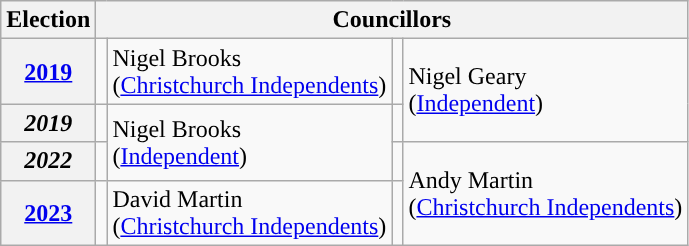<table class="wikitable">
<tr>
<th>Election</th>
<th colspan="4">Councillors</th>
</tr>
<tr>
<th><a href='#'>2019</a></th>
<td rowspan="1;" style="background-color: "></td>
<td>Nigel Brooks<br>(<a href='#'>Christchurch Independents</a>)</td>
<td rowspan="1;" style="background-color: "></td>
<td rowspan="2">Nigel Geary<br>(<a href='#'>Independent</a>)</td>
</tr>
<tr>
<th><em>2019</em></th>
<td rowspan="1;" style="background-color: "></td>
<td rowspan="2">Nigel Brooks<br>(<a href='#'>Independent</a>)</td>
<td rowspan="1;" style="background-color: "></td>
</tr>
<tr>
<th><em>2022</em></th>
<td rowspan="1;" style="background-color: "></td>
<td rowspan="1;" style="background-color: "></td>
<td rowspan="2">Andy Martin<br>(<a href='#'>Christchurch Independents</a>)</td>
</tr>
<tr>
<th><a href='#'>2023</a></th>
<td rowspan="1;" style="background-color: "></td>
<td rowspan="1">David Martin<br>(<a href='#'>Christchurch Independents</a>)</td>
<td rowspan="1;" style="background-color: "></td>
</tr>
</table>
